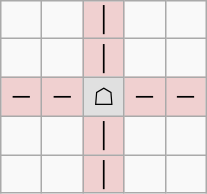<table border="1" class="wikitable">
<tr align=center>
<td width="20"> </td>
<td width="20"> </td>
<td width="20" style="background:#f0d0d0;">│</td>
<td width="20"> </td>
<td width="20"> </td>
</tr>
<tr align=center>
<td> </td>
<td> </td>
<td style="background:#f0d0d0;">│</td>
<td> </td>
<td> </td>
</tr>
<tr align=center>
<td style="background:#f0d0d0;">─</td>
<td style="background:#f0d0d0;">─</td>
<td style="background:#e0e0e0;">☖</td>
<td style="background:#f0d0d0;">─</td>
<td style="background:#f0d0d0;">─</td>
</tr>
<tr align=center>
<td> </td>
<td> </td>
<td style="background:#f0d0d0;">│</td>
<td> </td>
<td> </td>
</tr>
<tr align=center>
<td> </td>
<td> </td>
<td style="background:#f0d0d0;">│</td>
<td> </td>
<td> </td>
</tr>
</table>
